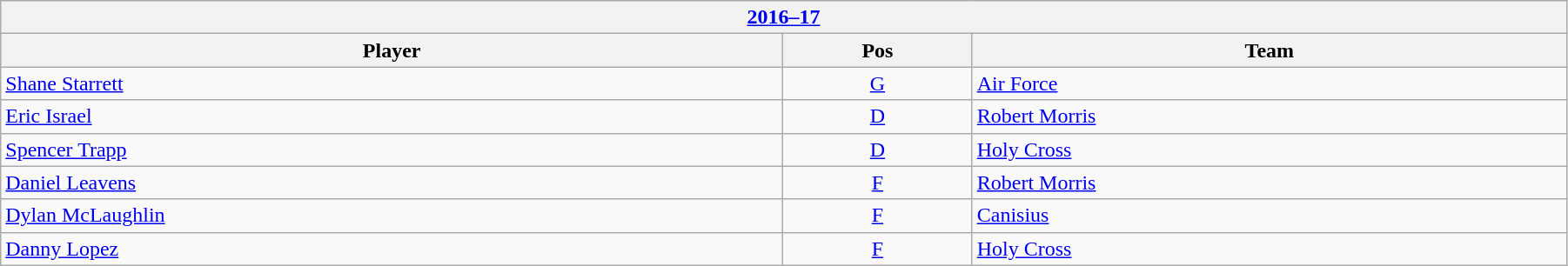<table class="wikitable" width=95%>
<tr>
<th colspan=3><a href='#'>2016–17</a></th>
</tr>
<tr>
<th>Player</th>
<th>Pos</th>
<th>Team</th>
</tr>
<tr>
<td><a href='#'>Shane Starrett</a></td>
<td style="text-align:center;"><a href='#'>G</a></td>
<td><a href='#'>Air Force</a></td>
</tr>
<tr>
<td><a href='#'>Eric Israel</a></td>
<td style="text-align:center;"><a href='#'>D</a></td>
<td><a href='#'>Robert Morris</a></td>
</tr>
<tr>
<td><a href='#'>Spencer Trapp</a></td>
<td style="text-align:center;"><a href='#'>D</a></td>
<td><a href='#'>Holy Cross</a></td>
</tr>
<tr>
<td><a href='#'>Daniel Leavens</a></td>
<td style="text-align:center;"><a href='#'>F</a></td>
<td><a href='#'>Robert Morris</a></td>
</tr>
<tr>
<td><a href='#'>Dylan McLaughlin</a></td>
<td style="text-align:center;"><a href='#'>F</a></td>
<td><a href='#'>Canisius</a></td>
</tr>
<tr>
<td><a href='#'>Danny Lopez</a></td>
<td style="text-align:center;"><a href='#'>F</a></td>
<td><a href='#'>Holy Cross</a></td>
</tr>
</table>
